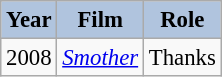<table class="wikitable" style="font-size:95%;">
<tr align="center">
<th style="background:#B0C4DE;">Year</th>
<th style="background:#B0C4DE;">Film</th>
<th style="background:#B0C4DE;">Role</th>
</tr>
<tr>
<td>2008</td>
<td><em><a href='#'>Smother</a></em></td>
<td>Thanks</td>
</tr>
</table>
